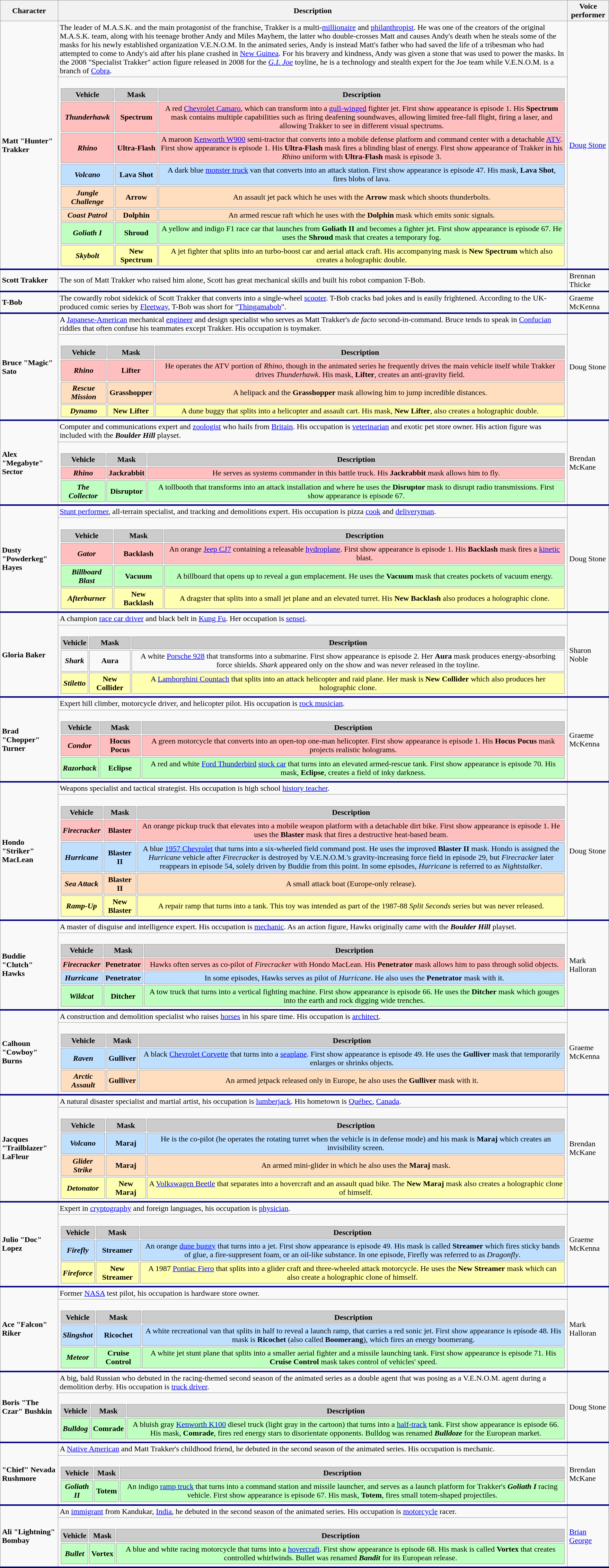<table class="wikitable" style="margin:auto;">
<tr>
<th>Character</th>
<th>Description</th>
<th>Voice performer</th>
</tr>
<tr>
<td rowspan="2"><strong>Matt "Hunter" Trakker</strong></td>
<td>The leader of M.A.S.K. and the main protagonist of the franchise, Trakker is a multi-<a href='#'>millionaire</a> and <a href='#'>philanthropist</a>. He was one of the creators of the original M.A.S.K. team, along with his teenage brother Andy and Miles Mayhem, the latter who double-crosses Matt and causes Andy's death when he steals some of the masks for his newly established organization V.E.N.O.M. In the animated series, Andy is instead Matt's father who had saved the life of a tribesman who had attempted to come to Andy's aid after his plane crashed in <a href='#'>New Guinea</a>. For his bravery and kindness, Andy was given a stone that was used to power the masks. In the 2008 "Specialist Trakker" action figure released in 2008 for the <em><a href='#'>G.I. Joe</a></em> toyline, he is a technology and stealth expert for the Joe team while V.E.N.O.M. is a branch of <a href='#'>Cobra</a>.</td>
<td rowspan="2"><a href='#'>Doug Stone</a></td>
</tr>
<tr style="border-bottom:3px solid navy">
<td><br><table border="0">
<tr style="background:#ccc; text-align:center;">
<td><strong>Vehicle</strong></td>
<td><strong>Mask</strong></td>
<td><strong>Description</strong></td>
</tr>
<tr style="background:#ffbfbf; text-align:center;">
<td><strong><em>Thunderhawk</em></strong></td>
<td><strong>Spectrum</strong></td>
<td>A red <a href='#'>Chevrolet Camaro</a>, which can transform into a <a href='#'>gull-winged</a> fighter jet. First show appearance is episode 1. His <strong>Spectrum</strong> mask contains multiple capabilities such as firing deafening soundwaves, allowing limited free-fall flight, firing a laser, and allowing Trakker to see in different visual spectrums.</td>
</tr>
<tr style="background:#ffbfbf; text-align:center;">
<td><strong><em>Rhino</em></strong></td>
<td><strong>Ultra-Flash</strong></td>
<td>A maroon <a href='#'>Kenworth W900</a> semi-tractor that converts into a mobile defense platform and command center with a detachable <a href='#'>ATV</a>. First show appearance is episode 1. His <strong>Ultra-Flash</strong> mask fires a blinding blast of energy. First show appearance of Trakker in his <em>Rhino</em> uniform with <strong>Ultra-Flash</strong> mask is episode 3.</td>
</tr>
<tr style="background:#bfdfff; text-align:center;">
<td><strong><em>Volcano</em></strong></td>
<td><strong>Lava Shot</strong></td>
<td>A dark blue <a href='#'>monster truck</a> van that converts into an attack station. First show appearance is episode 47. His mask, <strong>Lava Shot</strong>, fires blobs of lava.</td>
</tr>
<tr style="background:#ffddbf; text-align:center;">
<td><strong><em>Jungle Challenge</em></strong></td>
<td><strong>Arrow</strong></td>
<td>An assault jet pack which he uses with the <strong>Arrow</strong> mask which shoots thunderbolts.</td>
</tr>
<tr style="background:#ffddbf; text-align:center;">
<td><strong><em>Coast Patrol</em></strong></td>
<td><strong>Dolphin</strong></td>
<td>An armed rescue raft which he uses with the <strong>Dolphin</strong> mask which emits sonic signals.</td>
</tr>
<tr style="background:#bfffbf; text-align:center;">
<td><strong><em>Goliath I</em></strong></td>
<td><strong>Shroud</strong></td>
<td>A yellow and indigo F1 race car that launches from <strong>Goliath II</strong> and becomes a fighter jet. First show appearance is episode 67. He uses the <strong>Shroud</strong> mask that creates a temporary fog.</td>
</tr>
<tr style="background:#ffffb1; text-align:center;">
<td><strong><em>Skybolt</em></strong></td>
<td><strong>New Spectrum</strong></td>
<td>A jet fighter that splits into an turbo-boost car and aerial attack craft. His accompanying mask is <strong>New Spectrum</strong> which also creates a holographic double.</td>
</tr>
</table>
</td>
</tr>
<tr style="border-bottom:3px solid navy">
<td><strong>Scott Trakker</strong></td>
<td>The son of Matt Trakker who raised him alone, Scott has great mechanical skills and built his robot companion T-Bob.</td>
<td>Brennan Thicke</td>
</tr>
<tr style="border-bottom:3px solid navy">
<td><strong>T-Bob</strong></td>
<td>The cowardly robot sidekick of Scott Trakker that converts into a single-wheel <a href='#'>scooter</a>. T-Bob cracks bad jokes and is easily frightened. According to the UK-produced comic series by <a href='#'>Fleetway</a>, T-Bob was short for "<a href='#'>Thingamabob</a>".</td>
<td>Graeme McKenna</td>
</tr>
<tr>
<td rowspan="2"><strong>Bruce "Magic" Sato</strong></td>
<td>A <a href='#'>Japanese-American</a> mechanical <a href='#'>engineer</a> and design specialist who serves as Matt Trakker's <em>de facto</em> second-in-command. Bruce tends to speak in <a href='#'>Confucian</a> riddles that often confuse his teammates except Trakker. His occupation is toymaker.</td>
<td rowspan="2">Doug Stone</td>
</tr>
<tr style="border-bottom:3px solid navy">
<td><br><table border="0">
<tr style="background:#ccc; text-align:center;">
<td><strong>Vehicle</strong></td>
<td><strong>Mask</strong></td>
<td><strong>Description</strong></td>
</tr>
<tr style="background:#ffbfbf; text-align:center;">
<td><strong><em>Rhino</em></strong></td>
<td><strong>Lifter</strong></td>
<td>He operates the ATV portion of <em>Rhino</em>, though in the animated series he frequently drives the main vehicle itself while Trakker drives <em>Thunderhawk</em>. His mask, <strong>Lifter</strong>, creates an anti-gravity field.</td>
</tr>
<tr style="background:#ffddbf; text-align:center;">
<td><strong><em>Rescue Mission</em></strong></td>
<td><strong>Grasshopper</strong></td>
<td>A helipack and the <strong>Grasshopper</strong> mask allowing him to jump incredible distances.</td>
</tr>
<tr style="background:#ffffb1; text-align:center;">
<td><strong><em>Dynamo</em></strong></td>
<td><strong>New Lifter</strong></td>
<td>A dune buggy that splits into a helicopter and assault cart. His mask, <strong>New Lifter</strong>, also creates a holographic double.</td>
</tr>
</table>
</td>
</tr>
<tr>
<td rowspan="2"><strong>Alex "Megabyte" Sector</strong></td>
<td>Computer and communications expert and <a href='#'>zoologist</a> who hails from <a href='#'>Britain</a>. His occupation is <a href='#'>veterinarian</a> and exotic pet store owner. His action figure was included with the <strong><em>Boulder Hill</em></strong> playset.</td>
<td rowspan="2">Brendan McKane</td>
</tr>
<tr style="border-bottom:3px solid navy">
<td><br><table border="0">
<tr style="background:#ccc; text-align:center;">
<td><strong>Vehicle</strong></td>
<td><strong>Mask</strong></td>
<td><strong>Description</strong></td>
</tr>
<tr style="background:#ffbfbf; text-align:center;">
<td><strong><em>Rhino</em></strong></td>
<td><strong>Jackrabbit</strong></td>
<td>He serves as systems commander in this battle truck. His <strong>Jackrabbit</strong> mask allows him to fly.</td>
</tr>
<tr style="background:#bfffbf; text-align:center;">
<td><strong><em>The Collector</em></strong></td>
<td><strong>Disruptor</strong></td>
<td>A tollbooth that transforms into an attack installation and where he uses the <strong>Disruptor</strong> mask to disrupt radio transmissions. First show appearance is episode 67.</td>
</tr>
</table>
</td>
</tr>
<tr>
<td rowspan="2"><strong>Dusty "Powderkeg" Hayes</strong></td>
<td><a href='#'>Stunt performer</a>, all-terrain specialist, and tracking and demolitions expert. His occupation is pizza <a href='#'>cook</a> and <a href='#'>deliveryman</a>.</td>
<td rowspan="2">Doug Stone</td>
</tr>
<tr style="border-bottom:3px solid navy">
<td><br><table border="0">
<tr style="background:#ccc; text-align:center;">
<td><strong>Vehicle</strong></td>
<td><strong>Mask</strong></td>
<td><strong>Description</strong></td>
</tr>
<tr style="background:#ffbfbf; text-align:center;">
<td><strong><em>Gator</em></strong></td>
<td><strong>Backlash</strong></td>
<td>An orange <a href='#'>Jeep CJ7</a> containing a releasable <a href='#'>hydroplane</a>.  First show appearance is episode 1.  His <strong>Backlash</strong> mask fires a <a href='#'>kinetic</a> blast.</td>
</tr>
<tr style="background:#bfffbf; text-align:center;">
<td><strong><em>Billboard Blast</em></strong></td>
<td><strong>Vacuum</strong></td>
<td>A billboard that opens up to reveal a gun emplacement. He uses the <strong>Vacuum</strong> mask that creates pockets of vacuum energy.</td>
</tr>
<tr style="background:#ffffb1; text-align:center;">
<td><strong><em>Afterburner</em></strong></td>
<td><strong>New Backlash</strong></td>
<td>A dragster that splits into a small jet plane and an elevated turret. His <strong>New Backlash</strong> also produces a holographic clone.</td>
</tr>
</table>
</td>
</tr>
<tr>
<td rowspan="2"><strong>Gloria Baker</strong></td>
<td>A champion <a href='#'>race car driver</a> and black belt in <a href='#'>Kung Fu</a>. Her occupation is <a href='#'>sensei</a>.</td>
<td rowspan="2">Sharon Noble</td>
</tr>
<tr style="border-bottom:3px solid navy">
<td><br><table border="0">
<tr style="background:#ccc; text-align:center;">
<td><strong>Vehicle</strong></td>
<td><strong>Mask</strong></td>
<td><strong>Description</strong></td>
</tr>
<tr style="text-align:center;">
<td><strong><em>Shark</em></strong></td>
<td><strong>Aura</strong></td>
<td>A white <a href='#'>Porsche 928</a> that transforms into a submarine. First show appearance is episode 2. Her <strong>Aura</strong> mask produces energy-absorbing force shields. <em>Shark</em> appeared only on the show and was never released in the toyline.</td>
</tr>
<tr style="background:#ffffb1; text-align:center;">
<td><strong><em>Stiletto</em></strong></td>
<td><strong>New Collider</strong></td>
<td>A <a href='#'>Lamborghini Countach</a> that splits into an attack helicopter and raid plane. Her mask is <strong>New Collider</strong> which also produces her holographic clone.</td>
</tr>
</table>
</td>
</tr>
<tr>
<td rowspan="2"><strong>Brad "Chopper" Turner</strong></td>
<td>Expert hill climber, motorcycle driver, and helicopter pilot. His occupation is <a href='#'>rock musician</a>.</td>
<td rowspan="2">Graeme McKenna</td>
</tr>
<tr style="border-bottom:3px solid navy">
<td><br><table border="0">
<tr style="background:#ccc; text-align:center;">
<td><strong>Vehicle</strong></td>
<td><strong>Mask</strong></td>
<td><strong>Description</strong></td>
</tr>
<tr style="background:#ffbfbf; text-align:center;">
<td><strong><em>Condor</em></strong></td>
<td><strong>Hocus Pocus</strong></td>
<td>A green motorcycle that converts into an open-top one-man helicopter. First show appearance is episode 1. His <strong>Hocus Pocus</strong> mask projects realistic holograms.</td>
</tr>
<tr style="background:#bfffbf; text-align:center;">
<td><strong><em>Razorback</em></strong></td>
<td><strong>Eclipse</strong></td>
<td>A red and white <a href='#'>Ford Thunderbird</a> <a href='#'>stock car</a> that turns into an elevated armed-rescue tank. First show appearance is episode 70. His mask, <strong>Eclipse</strong>, creates a field of inky darkness.</td>
</tr>
</table>
</td>
</tr>
<tr>
<td rowspan="2"><strong>Hondo "Striker" MacLean</strong></td>
<td>Weapons specialist and tactical strategist. His occupation is high school <a href='#'>history teacher</a>.</td>
<td rowspan="2">Doug Stone</td>
</tr>
<tr style="border-bottom:3px solid navy">
<td><br><table border="0">
<tr style="background:#ccc; text-align:center;">
<td><strong>Vehicle</strong></td>
<td><strong>Mask</strong></td>
<td><strong>Description</strong></td>
</tr>
<tr style="background:#ffbfbf; text-align:center;">
<td><strong><em>Firecracker</em></strong></td>
<td><strong>Blaster</strong></td>
<td>An orange pickup truck that elevates into a mobile weapon platform with a detachable dirt bike. First show appearance is episode 1. He uses the <strong>Blaster</strong> mask that fires a destructive heat-based beam.</td>
</tr>
<tr style="background:#bfdfff; text-align:center;">
<td><strong><em>Hurricane</em></strong></td>
<td><strong>Blaster II</strong></td>
<td>A blue <a href='#'>1957 Chevrolet</a> that turns into a six-wheeled field command post. He uses the improved <strong>Blaster II</strong> mask. Hondo is assigned the <em>Hurricane</em> vehicle after <em>Firecracker</em> is destroyed by V.E.N.O.M.'s gravity-increasing force field in episode 29, but <em>Firecracker</em> later reappears in episode 54, solely driven by Buddie from this point. In some episodes, <em>Hurricane</em> is referred to as <em>Nightstalker</em>.</td>
</tr>
<tr style="background:#ffddbf; text-align:center;">
<td><strong><em>Sea Attack</em></strong></td>
<td><strong>Blaster II</strong></td>
<td>A small attack boat (Europe-only release).</td>
</tr>
<tr style="background:#ffffb1; text-align:center;">
<td><strong><em>Ramp-Up</em></strong></td>
<td><strong>New Blaster</strong></td>
<td>A repair ramp that turns into a tank. This toy was intended as part of the 1987-88 <em>Split Seconds</em> series but was never released.</td>
</tr>
</table>
</td>
</tr>
<tr>
<td rowspan="2"><strong>Buddie "Clutch" Hawks</strong></td>
<td>A master of disguise and intelligence expert. His occupation is <a href='#'>mechanic</a>. As an action figure, Hawks originally came with the <strong><em>Boulder Hill</em></strong> playset.</td>
<td rowspan="2">Mark Halloran</td>
</tr>
<tr style="border-bottom:3px solid navy">
<td><br><table border="0">
<tr style="background:#ccc; text-align:center;">
<td><strong>Vehicle</strong></td>
<td><strong>Mask</strong></td>
<td><strong>Description</strong></td>
</tr>
<tr style="background:#ffbfbf; text-align:center;">
<td><strong><em>Firecracker</em></strong></td>
<td><strong>Penetrator</strong></td>
<td>Hawks often serves as co-pilot of <em>Firecracker</em> with Hondo MacLean. His <strong>Penetrator</strong> mask allows him to pass through solid objects.</td>
</tr>
<tr style="background:#bfdfff; text-align:center;">
<td><strong><em>Hurricane</em></strong></td>
<td><strong>Penetrator</strong></td>
<td>In some episodes, Hawks serves as pilot of <em>Hurricane</em>. He also uses the <strong>Penetrator</strong> mask with it.</td>
</tr>
<tr style="background:#bfffbf; text-align:center;">
<td><strong><em>Wildcat</em></strong></td>
<td><strong>Ditcher</strong></td>
<td>A tow truck that turns into a vertical fighting machine. First show appearance is episode 66. He uses the <strong>Ditcher</strong> mask which gouges into the earth and rock digging wide trenches.</td>
</tr>
</table>
</td>
</tr>
<tr>
<td rowspan="2"><strong>Calhoun "Cowboy" Burns</strong></td>
<td>A construction and demolition specialist who raises <a href='#'>horses</a> in his spare time. His occupation is <a href='#'>architect</a>.</td>
<td rowspan="2">Graeme McKenna</td>
</tr>
<tr style="border-bottom:3px solid navy">
<td><br><table border="0">
<tr style="background:#ccc; text-align:center;">
<td><strong>Vehicle</strong></td>
<td><strong>Mask</strong></td>
<td><strong>Description</strong></td>
</tr>
<tr style="background:#bfdfff; text-align:center;">
<td><strong><em>Raven</em></strong></td>
<td><strong>Gulliver</strong></td>
<td>A black <a href='#'>Chevrolet Corvette</a> that turns into a <a href='#'>seaplane</a>. First show appearance is episode 49. He uses the <strong>Gulliver</strong> mask that temporarily enlarges or shrinks objects.</td>
</tr>
<tr style="background:#ffddbf; text-align:center;">
<td><strong><em>Arctic Assault</em></strong></td>
<td><strong>Gulliver</strong></td>
<td>An armed jetpack released only in Europe, he also uses the <strong>Gulliver</strong> mask with it.</td>
</tr>
</table>
</td>
</tr>
<tr>
<td rowspan=2><strong>Jacques "Trailblazer" LaFleur</strong></td>
<td>A natural disaster specialist and martial artist, his occupation is <a href='#'>lumberjack</a>. His hometown is <a href='#'>Québec</a>, <a href='#'>Canada</a>.</td>
<td rowspan=2>Brendan McKane</td>
</tr>
<tr style="border-bottom:3px solid navy">
<td><br><table border="0">
<tr style="background:#ccc; text-align:center;">
<td><strong>Vehicle</strong></td>
<td><strong>Mask</strong></td>
<td><strong>Description</strong></td>
</tr>
<tr style="background:#bfdfff; text-align:center;">
<td><strong><em>Volcano</em></strong></td>
<td><strong>Maraj</strong></td>
<td>He is the co-pilot (he operates the rotating turret when the vehicle is in defense mode) and his mask is <strong>Maraj</strong> which creates an invisibility screen.</td>
</tr>
<tr style="background:#ffddbf; text-align:center;">
<td><strong><em>Glider Strike</em></strong></td>
<td><strong>Maraj</strong></td>
<td>An armed mini-glider in which he also uses the <strong>Maraj</strong> mask.</td>
</tr>
<tr style="background:#ffffb1; text-align:center;">
<td><strong><em>Detonator</em></strong></td>
<td><strong>New Maraj</strong></td>
<td>A <a href='#'>Volkswagen Beetle</a> that separates into a hovercraft and an assault quad bike. The <strong>New Maraj</strong> mask also creates a holographic clone of himself.</td>
</tr>
</table>
</td>
</tr>
<tr>
<td rowspan="2"><strong>Julio "Doc" Lopez</strong></td>
<td>Expert in <a href='#'>cryptography</a> and foreign languages, his occupation is <a href='#'>physician</a>.</td>
<td rowspan="2">Graeme McKenna</td>
</tr>
<tr style="border-bottom:3px solid navy">
<td><br><table border="0">
<tr style="background:#ccc; text-align:center;">
<td><strong>Vehicle</strong></td>
<td><strong>Mask</strong></td>
<td><strong>Description</strong></td>
</tr>
<tr style="background:#bfdfff; text-align:center;">
<td><strong><em>Firefly</em></strong></td>
<td><strong>Streamer</strong></td>
<td>An orange <a href='#'>dune buggy</a> that turns into a jet. First show appearance is episode 49. His mask is called <strong>Streamer</strong> which fires sticky bands of glue, a fire-suppresent foam, or an oil-like substance. In one episode, Firefly was referred to as <em>Dragonfly</em>.</td>
</tr>
<tr style="background:#ffffb1; text-align:center;">
<td><strong><em>Fireforce</em></strong></td>
<td><strong>New Streamer</strong></td>
<td>A 1987 <a href='#'>Pontiac Fiero</a> that splits into a glider craft and three-wheeled attack motorcycle. He uses the <strong>New Streamer</strong> mask which can also create a holographic clone of himself.</td>
</tr>
</table>
</td>
</tr>
<tr>
<td rowspan="2"><strong>Ace "Falcon" Riker</strong></td>
<td>Former <a href='#'>NASA</a> test pilot, his occupation is hardware store owner.</td>
<td rowspan="2">Mark Halloran</td>
</tr>
<tr style="border-bottom:3px solid navy">
<td><br><table border="0">
<tr style="background:#ccc; text-align:center;">
<td><strong>Vehicle</strong></td>
<td><strong>Mask</strong></td>
<td><strong>Description</strong></td>
</tr>
<tr style="background:#bfdfff; text-align:center;">
<td><strong><em>Slingshot</em></strong></td>
<td><strong>Ricochet</strong></td>
<td>A white recreational van that splits in half to reveal a launch ramp, that carries a red sonic jet. First show appearance is episode 48. His mask is <strong>Ricochet</strong> (also called <strong>Boomerang</strong>), which fires an energy boomerang.</td>
</tr>
<tr style="background:#bfffbf; text-align:center;">
<td><strong><em>Meteor</em></strong></td>
<td><strong>Cruise Control</strong></td>
<td>A white jet stunt plane that splits into a smaller aerial fighter and a missile launching tank. First show appearance is episode 71. His <strong>Cruise Control</strong> mask takes control of vehicles' speed.</td>
</tr>
</table>
</td>
</tr>
<tr>
<td rowspan="2"><strong>Boris "The Czar" Bushkin</strong></td>
<td>A big, bald Russian who debuted in the racing-themed second season of the animated series as a double agent that was posing as a V.E.N.O.M. agent during a demolition derby. His occupation is <a href='#'>truck driver</a>.</td>
<td rowspan="2">Doug Stone</td>
</tr>
<tr style="border-bottom:3px solid navy">
<td><br><table border="0">
<tr style="background:#ccc; text-align:center;">
<td><strong>Vehicle</strong></td>
<td><strong>Mask</strong></td>
<td><strong>Description</strong></td>
</tr>
<tr style="background:#bfffbf; text-align:center;">
<td><strong><em>Bulldog</em></strong></td>
<td><strong>Comrade</strong></td>
<td>A bluish gray <a href='#'>Kenworth K100</a> diesel truck (light gray in the cartoon) that turns into a <a href='#'>half-track</a> tank. First show appearance is episode 66. His mask, <strong>Comrade</strong>, fires red energy stars to disorientate opponents. Bulldog was renamed <strong><em>Bulldoze</em></strong> for the European market.</td>
</tr>
</table>
</td>
</tr>
<tr>
<td rowspan="2"><strong>"Chief" Nevada Rushmore</strong></td>
<td>A <a href='#'>Native American</a> and Matt Trakker's childhood friend, he debuted in the second season of the animated series. His occupation is mechanic.</td>
<td rowspan="2">Brendan McKane</td>
</tr>
<tr style="border-bottom:3px solid navy">
<td><br><table border="0">
<tr style="background:#ccc; text-align:center;">
<td><strong>Vehicle</strong></td>
<td><strong>Mask</strong></td>
<td><strong>Description</strong></td>
</tr>
<tr style="background:#bfffbf; text-align:center;">
<td><strong><em>Goliath II</em></strong></td>
<td><strong>Totem</strong></td>
<td>An indigo <a href='#'>ramp truck</a> that turns into a command station and missile launcher, and serves as a launch platform for Trakker's <strong><em>Goliath I</em></strong> racing vehicle. First show appearance is episode 67. His mask, <strong>Totem</strong>, fires small totem-shaped projectiles.</td>
</tr>
</table>
</td>
</tr>
<tr>
<td rowspan="2"><strong>Ali "Lightning" Bombay</strong></td>
<td>An <a href='#'>immigrant</a> from Kandukar, <a href='#'>India</a>, he debuted in the second season of the animated series. His occupation is <a href='#'>motorcycle</a> racer.</td>
<td rowspan="2"><a href='#'>Brian George</a></td>
</tr>
<tr style="border-bottom:3px solid navy">
<td><br><table border="0">
<tr style="background:#ccc; text-align:center;">
<td><strong>Vehicle</strong></td>
<td><strong>Mask</strong></td>
<td><strong>Description</strong></td>
</tr>
<tr style="background:#bfffbf; text-align:center;">
<td><strong><em>Bullet</em></strong></td>
<td><strong>Vortex</strong></td>
<td>A blue and white racing motorcycle that turns into a <a href='#'>hovercraft</a>. First show appearance is episode 68. His mask is called <strong>Vortex</strong> that creates controlled whirlwinds. Bullet was renamed <strong><em>Bandit</em></strong> for its European release.</td>
</tr>
</table>
</td>
</tr>
</table>
